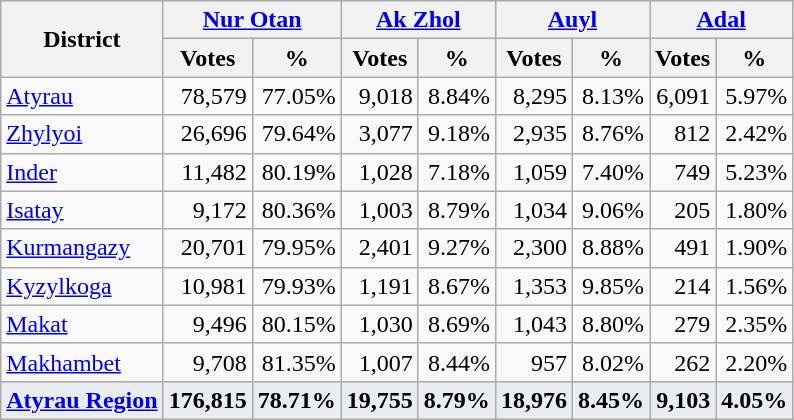<table class="wikitable sortable">
<tr>
<th rowspan="2">District</th>
<th colspan="2"><a href='#'>Nur Otan</a></th>
<th colspan="2"><a href='#'>Ak Zhol</a></th>
<th colspan="2"><a href='#'>Auyl</a></th>
<th colspan="2"><a href='#'>Adal</a></th>
</tr>
<tr>
<th>Votes</th>
<th>%</th>
<th>Votes</th>
<th>%</th>
<th>Votes</th>
<th>%</th>
<th>Votes</th>
<th>%</th>
</tr>
<tr align="right">
<td align="left"><a href='#'>Atyrau</a></td>
<td>78,579</td>
<td>77.05%</td>
<td>9,018</td>
<td>8.84%</td>
<td>8,295</td>
<td>8.13%</td>
<td>6,091</td>
<td>5.97%</td>
</tr>
<tr align="right">
<td align="left"><a href='#'>Zhylyoi</a></td>
<td>26,696</td>
<td>79.64%</td>
<td>3,077</td>
<td>9.18%</td>
<td>2,935</td>
<td>8.76%</td>
<td>812</td>
<td>2.42%</td>
</tr>
<tr align="right">
<td align="left"><a href='#'>Inder</a></td>
<td>11,482</td>
<td>80.19%</td>
<td>1,028</td>
<td>7.18%</td>
<td>1,059</td>
<td>7.40%</td>
<td>749</td>
<td>5.23%</td>
</tr>
<tr align="right">
<td align="left"><a href='#'>Isatay</a></td>
<td>9,172</td>
<td>80.36%</td>
<td>1,003</td>
<td>8.79%</td>
<td>1,034</td>
<td>9.06%</td>
<td>205</td>
<td>1.80%</td>
</tr>
<tr align="right">
<td align="left"><a href='#'>Kurmangazy</a></td>
<td>20,701</td>
<td>79.95%</td>
<td>2,401</td>
<td>9.27%</td>
<td>2,300</td>
<td>8.88%</td>
<td>491</td>
<td>1.90%</td>
</tr>
<tr align="right">
<td align="left"><a href='#'>Kyzylkoga</a></td>
<td>10,981</td>
<td>79.93%</td>
<td>1,191</td>
<td>8.67%</td>
<td>1,353</td>
<td>9.85%</td>
<td>214</td>
<td>1.56%</td>
</tr>
<tr align="right">
<td align="left"><a href='#'>Makat</a></td>
<td>9,496</td>
<td>80.15%</td>
<td>1,030</td>
<td>8.69%</td>
<td>1,043</td>
<td>8.80%</td>
<td>279</td>
<td>2.35%</td>
</tr>
<tr align="right">
<td align="left"><a href='#'>Makhambet</a></td>
<td>9,708</td>
<td>81.35%</td>
<td>1,007</td>
<td>8.44%</td>
<td>957</td>
<td>8.02%</td>
<td>262</td>
<td>2.20%</td>
</tr>
<tr class="sortbottom" bgcolor="#EBECF0" align="right">
<td bgcolor="#EBECF0" align="left"> <strong><a href='#'>Atyrau Region</a></strong></td>
<td><strong>176,815</strong></td>
<td><strong>78.71%</strong></td>
<td><strong>19,755</strong></td>
<td><strong>8.79%</strong></td>
<td><strong>18,976</strong></td>
<td><strong>8.45%</strong></td>
<td><strong>9,103</strong></td>
<td><strong>4.05%</strong></td>
</tr>
</table>
